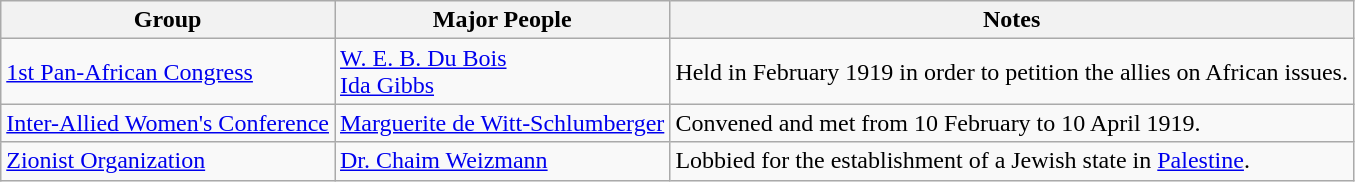<table class="wikitable sortable">
<tr>
<th>Group</th>
<th>Major People</th>
<th>Notes</th>
</tr>
<tr>
<td><a href='#'>1st Pan-African Congress</a></td>
<td><a href='#'>W. E. B. Du Bois</a><br><a href='#'>Ida Gibbs</a></td>
<td>Held in February 1919 in order to petition the allies on African issues.</td>
</tr>
<tr>
<td><a href='#'>Inter-Allied Women's Conference</a></td>
<td><a href='#'>Marguerite de Witt-Schlumberger</a></td>
<td>Convened and met from 10 February to 10 April 1919.</td>
</tr>
<tr>
<td> <a href='#'>Zionist Organization</a></td>
<td><a href='#'>Dr. Chaim Weizmann</a></td>
<td>Lobbied for the establishment of a Jewish state in <a href='#'>Palestine</a>.</td>
</tr>
</table>
